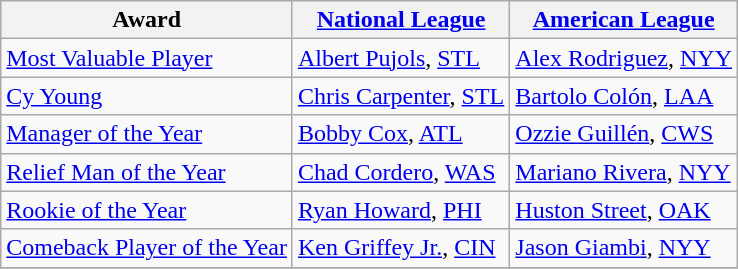<table class="wikitable">
<tr>
<th>Award</th>
<th><a href='#'>National League</a></th>
<th><a href='#'>American League</a></th>
</tr>
<tr>
<td><a href='#'>Most Valuable Player</a></td>
<td><a href='#'>Albert Pujols</a>, <a href='#'>STL</a></td>
<td><a href='#'>Alex Rodriguez</a>, <a href='#'>NYY</a></td>
</tr>
<tr>
<td><a href='#'>Cy Young</a></td>
<td><a href='#'>Chris Carpenter</a>, <a href='#'>STL</a></td>
<td><a href='#'>Bartolo Colón</a>, <a href='#'>LAA</a></td>
</tr>
<tr>
<td><a href='#'>Manager of the Year</a></td>
<td><a href='#'>Bobby Cox</a>, <a href='#'>ATL</a></td>
<td><a href='#'>Ozzie Guillén</a>, <a href='#'>CWS</a></td>
</tr>
<tr>
<td><a href='#'>Relief Man of the Year</a></td>
<td><a href='#'>Chad Cordero</a>, <a href='#'>WAS</a></td>
<td><a href='#'>Mariano Rivera</a>, <a href='#'>NYY</a></td>
</tr>
<tr>
<td><a href='#'>Rookie of the Year</a></td>
<td><a href='#'>Ryan Howard</a>, <a href='#'>PHI</a></td>
<td><a href='#'>Huston Street</a>, <a href='#'>OAK</a></td>
</tr>
<tr>
<td><a href='#'>Comeback Player of the Year</a></td>
<td><a href='#'>Ken Griffey Jr.</a>, <a href='#'>CIN</a></td>
<td><a href='#'>Jason Giambi</a>, <a href='#'>NYY</a></td>
</tr>
<tr>
</tr>
</table>
